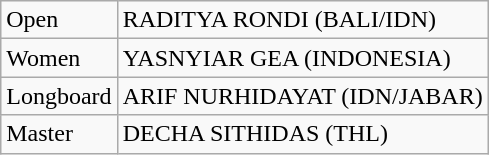<table class="wikitable">
<tr>
<td>Open</td>
<td>RADITYA RONDI (BALI/IDN)</td>
</tr>
<tr>
<td>Women</td>
<td>YASNYIAR GEA (INDONESIA)</td>
</tr>
<tr>
<td>Longboard</td>
<td>ARIF NURHIDAYAT (IDN/JABAR)</td>
</tr>
<tr>
<td>Master</td>
<td>DECHA SITHIDAS (THL)</td>
</tr>
</table>
